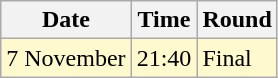<table class="wikitable">
<tr>
<th>Date</th>
<th>Time</th>
<th>Round</th>
</tr>
<tr bgcolor="lemonchiffon">
<td>7 November</td>
<td>21:40</td>
<td>Final</td>
</tr>
</table>
